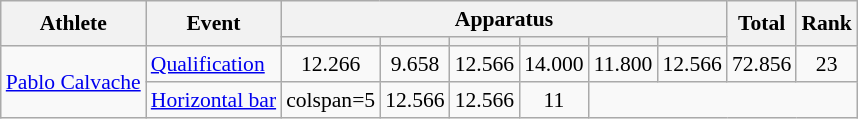<table class="wikitable" style="text-align:center;font-size:90%">
<tr>
<th rowspan=2>Athlete</th>
<th rowspan=2>Event</th>
<th colspan=6>Apparatus</th>
<th rowspan=2>Total</th>
<th rowspan=2>Rank</th>
</tr>
<tr style="font-size:95%">
<th></th>
<th></th>
<th></th>
<th></th>
<th></th>
<th></th>
</tr>
<tr>
<td rowspan=2 align=left><a href='#'>Pablo Calvache</a></td>
<td align=left><a href='#'>Qualification</a></td>
<td>12.266</td>
<td>9.658</td>
<td>12.566</td>
<td>14.000</td>
<td>11.800</td>
<td>12.566</td>
<td>72.856</td>
<td>23</td>
</tr>
<tr>
<td align=left><a href='#'>Horizontal bar</a></td>
<td>colspan=5 </td>
<td>12.566</td>
<td>12.566</td>
<td>11</td>
</tr>
</table>
